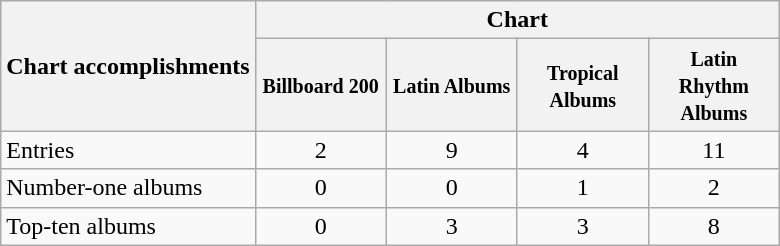<table class="wikitable">
<tr>
<th rowspan="2">Chart accomplishments</th>
<th colspan="4">Chart</th>
</tr>
<tr>
<th width="80"><small>Billboard 200</small></th>
<th width="80"><small>Latin Albums</small></th>
<th width="80"><small>Tropical Albums</small></th>
<th width="80"><small>Latin Rhythm Albums</small></th>
</tr>
<tr>
<td>Entries</td>
<td align="center">2</td>
<td align="center">9</td>
<td align="center">4</td>
<td align="center">11</td>
</tr>
<tr>
<td>Number-one albums</td>
<td align="center">0</td>
<td align="center">0</td>
<td align="center">1</td>
<td align="center">2</td>
</tr>
<tr>
<td>Top-ten albums</td>
<td align="center">0</td>
<td align="center">3</td>
<td align="center">3</td>
<td align="center">8</td>
</tr>
</table>
